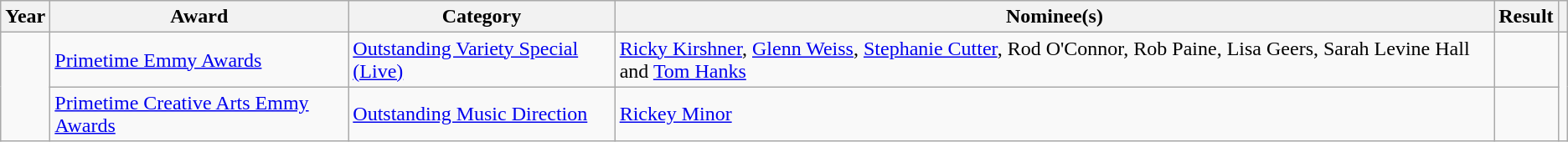<table class="wikitable sortable">
<tr>
<th>Year</th>
<th>Award</th>
<th>Category</th>
<th>Nominee(s)</th>
<th>Result</th>
<th></th>
</tr>
<tr>
<td rowspan="2"></td>
<td><a href='#'>Primetime Emmy Awards</a></td>
<td><a href='#'>Outstanding Variety Special (Live)</a></td>
<td><a href='#'>Ricky Kirshner</a>, <a href='#'>Glenn Weiss</a>, <a href='#'>Stephanie Cutter</a>, Rod O'Connor, Rob Paine, Lisa Geers, Sarah Levine Hall and <a href='#'>Tom Hanks</a></td>
<td></td>
<td align="center" rowspan="2"></td>
</tr>
<tr>
<td><a href='#'>Primetime Creative Arts Emmy Awards</a></td>
<td><a href='#'>Outstanding Music Direction</a></td>
<td><a href='#'>Rickey Minor</a></td>
<td></td>
</tr>
</table>
